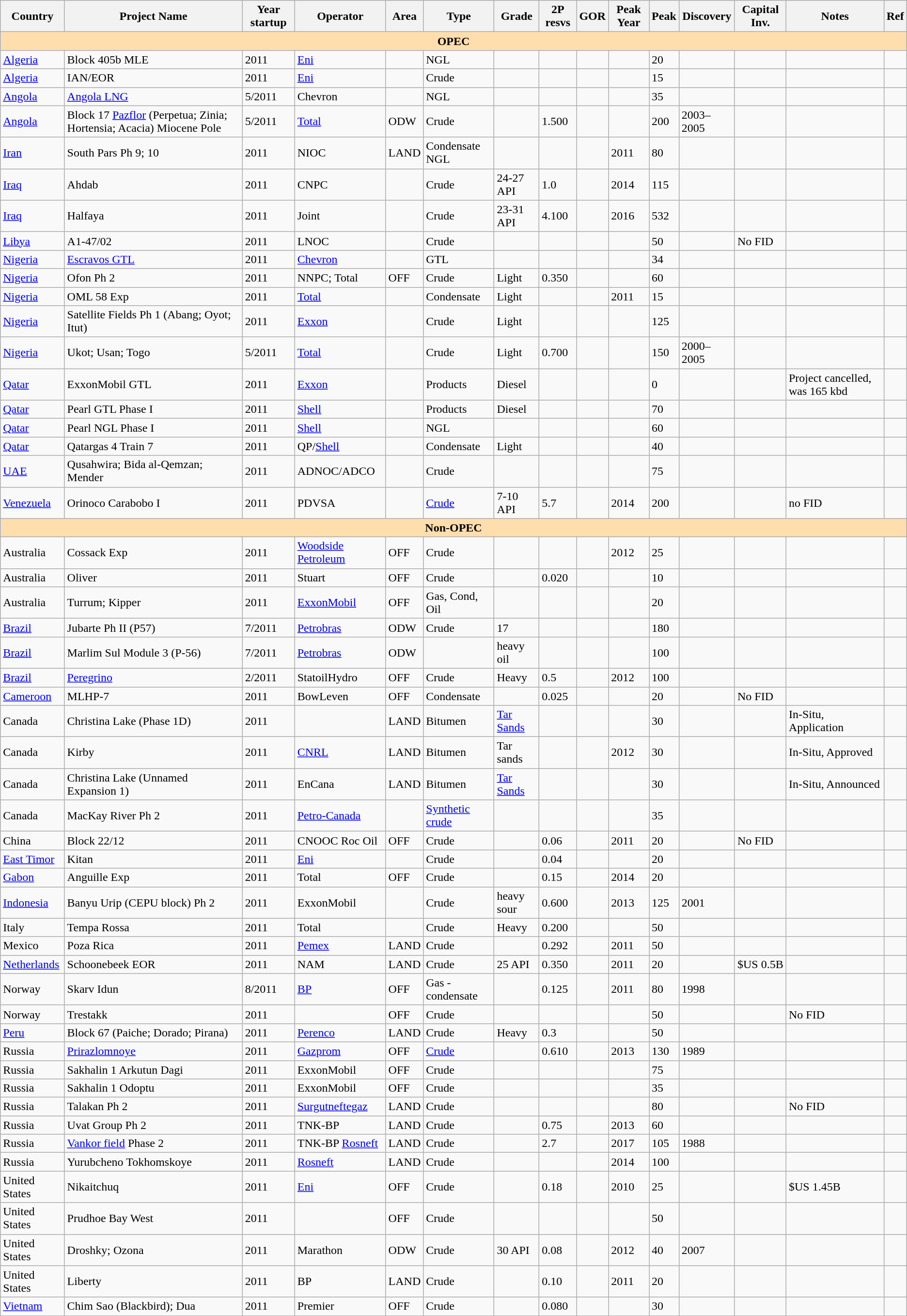<table class="wikitable">
<tr>
<th>Country</th>
<th>Project Name</th>
<th>Year startup</th>
<th>Operator</th>
<th>Area</th>
<th>Type</th>
<th>Grade</th>
<th>2P resvs</th>
<th>GOR</th>
<th>Peak Year</th>
<th>Peak</th>
<th>Discovery</th>
<th>Capital Inv.</th>
<th>Notes</th>
<th>Ref</th>
</tr>
<tr --->
<td align="center" colspan="15" style="background:#ffdead;border-top:1px; border-right:1px; border-bottom:2px; border-left:1px;"><strong>OPEC</strong></td>
</tr>
<tr --->
<td><a href='#'>Algeria</a></td>
<td>Block 405b MLE</td>
<td>2011</td>
<td><a href='#'>Eni</a></td>
<td></td>
<td>NGL</td>
<td></td>
<td></td>
<td></td>
<td></td>
<td>20</td>
<td></td>
<td></td>
<td></td>
<td><br></td>
</tr>
<tr --->
<td><a href='#'>Algeria</a></td>
<td>IAN/EOR</td>
<td>2011</td>
<td><a href='#'>Eni</a></td>
<td></td>
<td>Crude</td>
<td></td>
<td></td>
<td></td>
<td></td>
<td>15</td>
<td></td>
<td></td>
<td></td>
<td><br></td>
</tr>
<tr --->
<td><a href='#'>Angola</a></td>
<td><a href='#'>Angola LNG</a></td>
<td>5/2011</td>
<td>Chevron</td>
<td></td>
<td>NGL</td>
<td></td>
<td></td>
<td></td>
<td></td>
<td>35</td>
<td></td>
<td></td>
<td></td>
<td></td>
</tr>
<tr --->
<td><a href='#'>Angola</a></td>
<td>Block 17 <a href='#'>Pazflor</a> (Perpetua; Zinia; Hortensia; Acacia) Miocene Pole</td>
<td>5/2011</td>
<td><a href='#'>Total</a></td>
<td>ODW</td>
<td>Crude</td>
<td></td>
<td>1.500</td>
<td></td>
<td></td>
<td>200</td>
<td>2003–2005</td>
<td></td>
<td></td>
<td></td>
</tr>
<tr --->
<td><a href='#'>Iran</a></td>
<td>South Pars Ph 9; 10</td>
<td>2011</td>
<td>NIOC</td>
<td>LAND</td>
<td>Condensate NGL</td>
<td></td>
<td></td>
<td></td>
<td>2011</td>
<td>80</td>
<td></td>
<td></td>
<td></td>
<td></td>
</tr>
<tr --->
<td><a href='#'>Iraq</a></td>
<td>Ahdab</td>
<td>2011</td>
<td>CNPC</td>
<td></td>
<td>Crude</td>
<td>24-27 API</td>
<td>1.0</td>
<td></td>
<td>2014</td>
<td>115</td>
<td></td>
<td></td>
<td></td>
<td><br></td>
</tr>
<tr --->
<td><a href='#'>Iraq</a></td>
<td>Halfaya</td>
<td>2011</td>
<td>Joint</td>
<td></td>
<td>Crude</td>
<td>23-31 API</td>
<td>4.100</td>
<td></td>
<td>2016</td>
<td>532</td>
<td></td>
<td></td>
<td></td>
<td></td>
</tr>
<tr --->
<td><a href='#'>Libya</a></td>
<td>A1-47/02</td>
<td>2011</td>
<td>LNOC</td>
<td></td>
<td>Crude</td>
<td></td>
<td></td>
<td></td>
<td></td>
<td>50</td>
<td></td>
<td>No FID</td>
<td></td>
<td></td>
</tr>
<tr --->
<td><a href='#'>Nigeria</a></td>
<td><a href='#'>Escravos GTL</a></td>
<td>2011</td>
<td><a href='#'>Chevron</a></td>
<td></td>
<td>GTL</td>
<td></td>
<td></td>
<td></td>
<td></td>
<td>34</td>
<td></td>
<td></td>
<td></td>
<td></td>
</tr>
<tr --->
<td><a href='#'>Nigeria</a></td>
<td>Ofon Ph 2</td>
<td>2011</td>
<td>NNPC; Total</td>
<td>OFF</td>
<td>Crude</td>
<td>Light</td>
<td>0.350</td>
<td></td>
<td></td>
<td>60</td>
<td></td>
<td></td>
<td></td>
<td></td>
</tr>
<tr --->
<td><a href='#'>Nigeria</a></td>
<td>OML 58 Exp</td>
<td>2011</td>
<td><a href='#'>Total</a></td>
<td></td>
<td>Condensate</td>
<td>Light</td>
<td></td>
<td></td>
<td>2011</td>
<td>15</td>
<td></td>
<td></td>
<td></td>
<td></td>
</tr>
<tr --->
<td><a href='#'>Nigeria</a></td>
<td>Satellite Fields Ph 1 (Abang; Oyot; Itut)</td>
<td>2011</td>
<td><a href='#'>Exxon</a></td>
<td></td>
<td>Crude</td>
<td>Light</td>
<td></td>
<td></td>
<td></td>
<td>125</td>
<td></td>
<td></td>
<td></td>
<td></td>
</tr>
<tr --->
<td><a href='#'>Nigeria</a></td>
<td>Ukot; Usan; Togo</td>
<td>5/2011</td>
<td><a href='#'>Total</a></td>
<td></td>
<td>Crude</td>
<td>Light</td>
<td>0.700</td>
<td></td>
<td></td>
<td>150</td>
<td>2000–2005</td>
<td></td>
<td></td>
<td></td>
</tr>
<tr --->
<td><a href='#'>Qatar</a></td>
<td>ExxonMobil GTL</td>
<td>2011</td>
<td><a href='#'>Exxon</a></td>
<td></td>
<td>Products</td>
<td>Diesel</td>
<td></td>
<td></td>
<td></td>
<td>0</td>
<td></td>
<td></td>
<td>Project cancelled, was 165 kbd</td>
<td></td>
</tr>
<tr --->
<td><a href='#'>Qatar</a></td>
<td>Pearl GTL Phase I</td>
<td>2011</td>
<td><a href='#'>Shell</a></td>
<td></td>
<td>Products</td>
<td>Diesel</td>
<td></td>
<td></td>
<td></td>
<td>70</td>
<td></td>
<td></td>
<td></td>
<td></td>
</tr>
<tr --->
<td><a href='#'>Qatar</a></td>
<td>Pearl NGL Phase I</td>
<td>2011</td>
<td><a href='#'>Shell</a></td>
<td></td>
<td>NGL</td>
<td></td>
<td></td>
<td></td>
<td></td>
<td>60</td>
<td></td>
<td></td>
<td></td>
<td></td>
</tr>
<tr --->
<td><a href='#'>Qatar</a></td>
<td>Qatargas 4 Train 7</td>
<td>2011</td>
<td>QP/<a href='#'>Shell</a></td>
<td></td>
<td>Condensate</td>
<td>Light</td>
<td></td>
<td></td>
<td></td>
<td>40</td>
<td></td>
<td></td>
<td></td>
<td></td>
</tr>
<tr --->
<td><a href='#'>UAE</a></td>
<td>Qusahwira; Bida al-Qemzan; Mender</td>
<td>2011</td>
<td>ADNOC/ADCO</td>
<td></td>
<td>Crude</td>
<td></td>
<td></td>
<td></td>
<td></td>
<td>75</td>
<td></td>
<td></td>
<td></td>
<td></td>
</tr>
<tr --->
<td><a href='#'>Venezuela</a></td>
<td>Orinoco Carabobo I</td>
<td>2011</td>
<td>PDVSA</td>
<td></td>
<td><a href='#'>Crude</a></td>
<td>7-10 API</td>
<td>5.7</td>
<td></td>
<td>2014</td>
<td>200</td>
<td></td>
<td></td>
<td>no FID</td>
<td></td>
</tr>
<tr --->
<td align="center" colspan="15" style="background:#ffdead;border-top:1px; border-right:1px; border-bottom:2px; border-left:1px;"><strong>Non-OPEC</strong></td>
</tr>
<tr --->
<td>Australia</td>
<td>Cossack Exp</td>
<td>2011</td>
<td><a href='#'>Woodside Petroleum</a></td>
<td>OFF</td>
<td>Crude</td>
<td></td>
<td></td>
<td></td>
<td>2012</td>
<td>25</td>
<td></td>
<td></td>
<td></td>
<td></td>
</tr>
<tr --->
<td>Australia</td>
<td>Oliver</td>
<td>2011</td>
<td>Stuart</td>
<td>OFF</td>
<td>Crude</td>
<td></td>
<td>0.020</td>
<td></td>
<td></td>
<td>10</td>
<td></td>
<td></td>
<td></td>
<td></td>
</tr>
<tr --->
<td>Australia</td>
<td>Turrum; Kipper</td>
<td>2011</td>
<td><a href='#'>ExxonMobil</a></td>
<td>OFF</td>
<td>Gas, Cond, Oil</td>
<td></td>
<td></td>
<td></td>
<td></td>
<td>20</td>
<td></td>
<td></td>
<td></td>
<td></td>
</tr>
<tr --->
<td><a href='#'>Brazil</a></td>
<td>Jubarte Ph II (P57)</td>
<td>7/2011</td>
<td><a href='#'>Petrobras</a></td>
<td>ODW</td>
<td>Crude</td>
<td>17</td>
<td></td>
<td></td>
<td></td>
<td>180</td>
<td></td>
<td></td>
<td></td>
<td></td>
</tr>
<tr --->
<td><a href='#'>Brazil</a></td>
<td>Marlim Sul Module 3 (P-56)</td>
<td>7/2011</td>
<td><a href='#'>Petrobras</a></td>
<td>ODW</td>
<td></td>
<td>heavy oil</td>
<td></td>
<td></td>
<td></td>
<td>100</td>
<td></td>
<td></td>
<td></td>
<td></td>
</tr>
<tr --->
<td><a href='#'>Brazil</a></td>
<td><a href='#'>Peregrino</a></td>
<td>2/2011</td>
<td>StatoilHydro</td>
<td>OFF</td>
<td>Crude</td>
<td>Heavy</td>
<td>0.5</td>
<td></td>
<td>2012</td>
<td>100</td>
<td></td>
<td></td>
<td></td>
<td></td>
</tr>
<tr --->
<td><a href='#'>Cameroon</a></td>
<td>MLHP-7</td>
<td>2011</td>
<td>BowLeven</td>
<td>OFF</td>
<td>Condensate</td>
<td></td>
<td>0.025</td>
<td></td>
<td></td>
<td>20</td>
<td></td>
<td>No FID</td>
<td></td>
<td></td>
</tr>
<tr --->
<td>Canada</td>
<td>Christina Lake (Phase 1D)</td>
<td>2011</td>
<td></td>
<td>LAND</td>
<td>Bitumen</td>
<td><a href='#'>Tar Sands</a></td>
<td></td>
<td></td>
<td></td>
<td>30</td>
<td></td>
<td></td>
<td>In-Situ, Application</td>
<td></td>
</tr>
<tr --->
<td>Canada</td>
<td>Kirby</td>
<td>2011</td>
<td><a href='#'>CNRL</a></td>
<td>LAND</td>
<td>Bitumen</td>
<td>Tar sands</td>
<td></td>
<td></td>
<td>2012</td>
<td>30</td>
<td></td>
<td></td>
<td>In-Situ, Approved</td>
<td></td>
</tr>
<tr --->
<td>Canada</td>
<td>Christina Lake (Unnamed Expansion 1)</td>
<td>2011</td>
<td>EnCana</td>
<td>LAND</td>
<td>Bitumen</td>
<td><a href='#'>Tar Sands</a></td>
<td></td>
<td></td>
<td></td>
<td>30</td>
<td></td>
<td></td>
<td>In-Situ, Announced</td>
<td></td>
</tr>
<tr --->
<td>Canada</td>
<td>MacKay River Ph 2</td>
<td>2011</td>
<td><a href='#'>Petro-Canada</a></td>
<td></td>
<td><a href='#'>Synthetic crude</a></td>
<td></td>
<td></td>
<td></td>
<td></td>
<td>35</td>
<td></td>
<td></td>
<td></td>
<td></td>
</tr>
<tr ---->
<td>China</td>
<td>Block 22/12</td>
<td>2011</td>
<td>CNOOC Roc Oil</td>
<td>OFF</td>
<td>Crude</td>
<td></td>
<td>0.06</td>
<td></td>
<td>2011</td>
<td>20</td>
<td></td>
<td>No FID</td>
<td></td>
<td></td>
</tr>
<tr --->
<td><a href='#'>East Timor</a></td>
<td>Kitan</td>
<td>2011</td>
<td><a href='#'>Eni</a></td>
<td></td>
<td>Crude</td>
<td></td>
<td>0.04</td>
<td></td>
<td></td>
<td>20</td>
<td></td>
<td></td>
<td></td>
<td><br></td>
</tr>
<tr --->
<td><a href='#'>Gabon</a></td>
<td>Anguille Exp</td>
<td>2011</td>
<td>Total</td>
<td>OFF</td>
<td>Crude</td>
<td></td>
<td>0.15</td>
<td></td>
<td>2014</td>
<td>20</td>
<td></td>
<td></td>
<td></td>
<td></td>
</tr>
<tr --->
<td><a href='#'>Indonesia</a></td>
<td>Banyu Urip (CEPU block) Ph 2</td>
<td>2011</td>
<td>ExxonMobil</td>
<td></td>
<td>Crude</td>
<td>heavy sour</td>
<td>0.600</td>
<td></td>
<td>2013</td>
<td>125</td>
<td>2001</td>
<td></td>
<td></td>
<td></td>
</tr>
<tr --->
<td>Italy</td>
<td>Tempa Rossa</td>
<td>2011</td>
<td>Total</td>
<td></td>
<td>Crude</td>
<td>Heavy</td>
<td>0.200</td>
<td></td>
<td></td>
<td>50</td>
<td></td>
<td></td>
<td></td>
<td></td>
</tr>
<tr --->
<td>Mexico</td>
<td>Poza Rica</td>
<td>2011</td>
<td><a href='#'>Pemex</a></td>
<td>LAND</td>
<td>Crude</td>
<td></td>
<td>0.292</td>
<td></td>
<td>2011</td>
<td>50</td>
<td></td>
<td></td>
<td></td>
<td><br></td>
</tr>
<tr --->
<td><a href='#'>Netherlands</a></td>
<td>Schoonebeek EOR</td>
<td>2011</td>
<td>NAM</td>
<td>LAND</td>
<td>Crude</td>
<td>25 API</td>
<td>0.350</td>
<td></td>
<td>2011</td>
<td>20</td>
<td></td>
<td>$US 0.5B</td>
<td></td>
<td><br></td>
</tr>
<tr --->
<td>Norway</td>
<td>Skarv Idun</td>
<td>8/2011</td>
<td><a href='#'>BP</a></td>
<td>OFF</td>
<td>Gas - condensate</td>
<td></td>
<td>0.125</td>
<td></td>
<td>2011</td>
<td>80</td>
<td>1998</td>
<td></td>
<td></td>
<td></td>
</tr>
<tr --->
<td>Norway</td>
<td>Trestakk</td>
<td>2011</td>
<td></td>
<td>OFF</td>
<td>Crude</td>
<td></td>
<td></td>
<td></td>
<td></td>
<td>50</td>
<td></td>
<td></td>
<td>No FID</td>
<td></td>
</tr>
<tr --->
<td><a href='#'>Peru</a></td>
<td>Block 67 (Paiche; Dorado; Pirana)</td>
<td>2011</td>
<td><a href='#'>Perenco</a></td>
<td>LAND</td>
<td>Crude</td>
<td>Heavy</td>
<td>0.3</td>
<td></td>
<td></td>
<td>50</td>
<td></td>
<td></td>
<td></td>
<td></td>
</tr>
<tr --->
<td>Russia</td>
<td><a href='#'>Prirazlomnoye</a></td>
<td>2011</td>
<td><a href='#'>Gazprom</a></td>
<td>OFF</td>
<td><a href='#'>Crude</a></td>
<td></td>
<td>0.610</td>
<td></td>
<td>2013</td>
<td>130</td>
<td>1989</td>
<td></td>
<td></td>
<td></td>
</tr>
<tr --->
<td>Russia</td>
<td>Sakhalin 1 Arkutun Dagi</td>
<td>2011</td>
<td>ExxonMobil</td>
<td>OFF</td>
<td>Crude</td>
<td></td>
<td></td>
<td></td>
<td></td>
<td>75</td>
<td></td>
<td></td>
<td></td>
<td><br></td>
</tr>
<tr --->
<td>Russia</td>
<td>Sakhalin 1 Odoptu</td>
<td>2011</td>
<td>ExxonMobil</td>
<td>OFF</td>
<td>Crude</td>
<td></td>
<td></td>
<td></td>
<td></td>
<td>35</td>
<td></td>
<td></td>
<td></td>
<td><br></td>
</tr>
<tr --->
<td>Russia</td>
<td>Talakan Ph 2</td>
<td>2011</td>
<td><a href='#'>Surgutneftegaz</a></td>
<td>LAND</td>
<td>Crude</td>
<td></td>
<td></td>
<td></td>
<td></td>
<td>80</td>
<td></td>
<td></td>
<td>No FID</td>
<td></td>
</tr>
<tr --->
<td>Russia</td>
<td>Uvat Group Ph 2</td>
<td>2011</td>
<td>TNK-BP</td>
<td>LAND</td>
<td>Crude</td>
<td></td>
<td>0.75</td>
<td></td>
<td>2013</td>
<td>60</td>
<td></td>
<td></td>
<td></td>
<td></td>
</tr>
<tr --->
<td>Russia</td>
<td><a href='#'>Vankor field</a> Phase 2</td>
<td>2011</td>
<td>TNK-BP <a href='#'>Rosneft</a></td>
<td>LAND</td>
<td>Crude</td>
<td></td>
<td>2.7</td>
<td></td>
<td>2017</td>
<td>105</td>
<td>1988</td>
<td></td>
<td></td>
<td><br></td>
</tr>
<tr --->
<td>Russia</td>
<td>Yurubcheno Tokhomskoye</td>
<td>2011</td>
<td><a href='#'>Rosneft</a></td>
<td>LAND</td>
<td>Crude</td>
<td></td>
<td></td>
<td></td>
<td>2014</td>
<td>100</td>
<td></td>
<td></td>
<td></td>
<td></td>
</tr>
<tr --->
<td>United States</td>
<td>Nikaitchuq</td>
<td>2011</td>
<td><a href='#'>Eni</a></td>
<td>OFF</td>
<td>Crude</td>
<td></td>
<td>0.18</td>
<td></td>
<td>2010</td>
<td>25</td>
<td></td>
<td></td>
<td>$US 1.45B</td>
<td></td>
</tr>
<tr --->
<td>United States</td>
<td>Prudhoe Bay West</td>
<td>2011</td>
<td></td>
<td>OFF</td>
<td>Crude</td>
<td></td>
<td></td>
<td></td>
<td></td>
<td>50</td>
<td></td>
<td></td>
<td></td>
<td></td>
</tr>
<tr --->
<td>United States</td>
<td>Droshky; Ozona</td>
<td>2011</td>
<td>Marathon</td>
<td>ODW</td>
<td>Crude</td>
<td>30 API</td>
<td>0.08</td>
<td></td>
<td>2012</td>
<td>40</td>
<td>2007</td>
<td></td>
<td></td>
<td></td>
</tr>
<tr --->
<td>United States</td>
<td>Liberty</td>
<td>2011</td>
<td>BP</td>
<td>LAND</td>
<td>Crude</td>
<td></td>
<td>0.10</td>
<td></td>
<td>2011</td>
<td>20</td>
<td></td>
<td></td>
<td></td>
<td></td>
</tr>
<tr --->
<td><a href='#'>Vietnam</a></td>
<td>Chim Sao (Blackbird); Dua</td>
<td>2011</td>
<td>Premier</td>
<td>OFF</td>
<td>Crude</td>
<td></td>
<td>0.080</td>
<td></td>
<td></td>
<td>30</td>
<td></td>
<td></td>
<td></td>
<td></td>
</tr>
</table>
